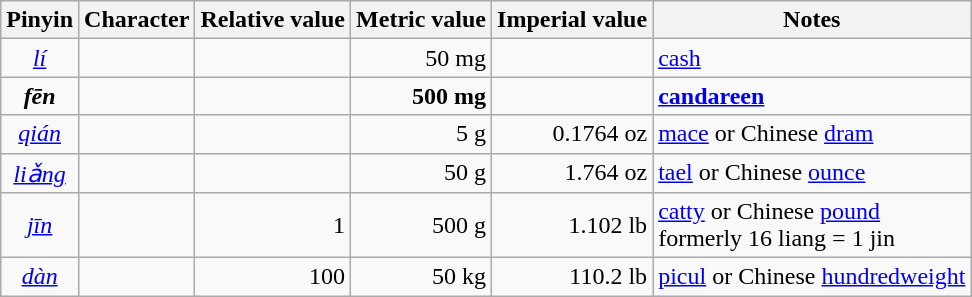<table class="wikitable">
<tr>
<th>Pinyin</th>
<th>Character</th>
<th>Relative value</th>
<th>Metric value</th>
<th>Imperial value</th>
<th>Notes</th>
</tr>
<tr>
<td align=center><em><a href='#'>lí</a></em></td>
<td align=right></td>
<td align=right></td>
<td align=right>50 mg</td>
<td align=right></td>
<td align=left><a href='#'>cash</a></td>
</tr>
<tr>
<td align=center><strong><em>fēn</em></strong></td>
<td align=right><strong></strong></td>
<td align=right><strong></strong></td>
<td align=right><strong>500 mg</strong></td>
<td align=right><strong></strong></td>
<td align=left><strong><a href='#'>candareen</a></strong></td>
</tr>
<tr>
<td align=center><em><a href='#'>qián</a></em></td>
<td align=right></td>
<td align=right></td>
<td align=right>5 g</td>
<td align=right>0.1764 oz</td>
<td align=left><a href='#'>mace</a> or Chinese <a href='#'>dram</a></td>
</tr>
<tr>
<td align=center><em><a href='#'>liǎng</a></em></td>
<td align=right></td>
<td align=right></td>
<td align=right>50 g</td>
<td align=right>1.764 oz</td>
<td align=left><a href='#'>tael</a> or Chinese <a href='#'>ounce</a></td>
</tr>
<tr>
<td align=center><em><a href='#'>jīn</a></em></td>
<td align=right></td>
<td align=right>1</td>
<td align=right>500 g</td>
<td align=right>1.102 lb</td>
<td align=left><a href='#'>catty</a> or Chinese <a href='#'>pound</a><br> formerly 16 liang = 1 jin</td>
</tr>
<tr>
<td align=center><em><a href='#'>dàn</a></em></td>
<td align=right></td>
<td align=right>100</td>
<td align=right>50 kg</td>
<td align=right>110.2 lb</td>
<td align=left><a href='#'>picul</a> or Chinese <a href='#'>hundredweight</a></td>
</tr>
</table>
